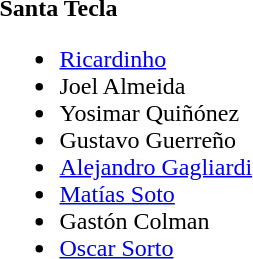<table>
<tr>
<td><strong>Santa Tecla</strong><br><ul><li> <a href='#'>Ricardinho</a> </li><li> Joel Almeida</li><li> Yosimar Quiñónez </li><li> Gustavo Guerreño </li><li> <a href='#'>Alejandro Gagliardi</a> </li><li> <a href='#'>Matías Soto</a></li><li> Gastón Colman</li><li> <a href='#'>Oscar Sorto</a> </li></ul></td>
</tr>
</table>
